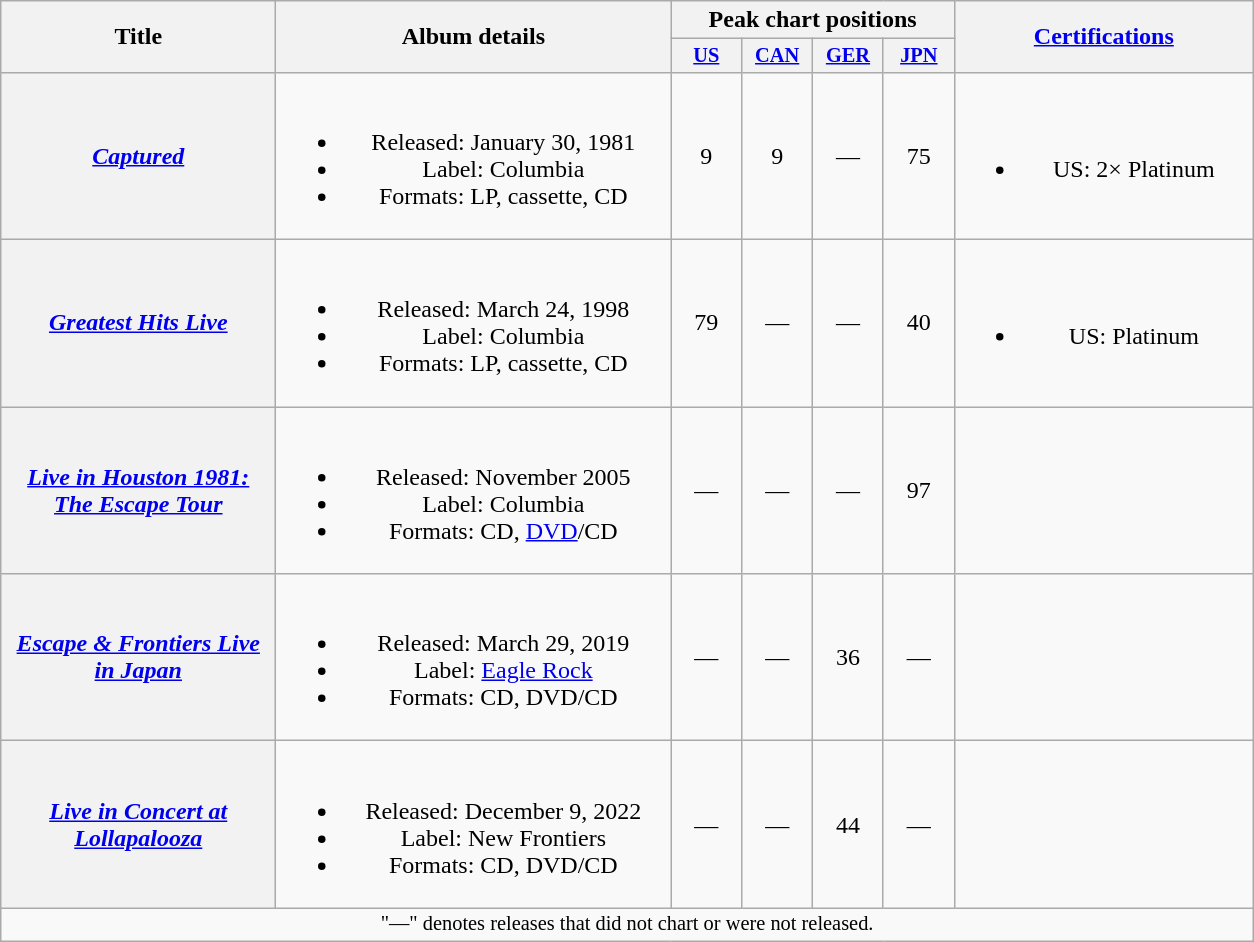<table class="wikitable plainrowheaders" style="text-align:center;">
<tr>
<th scope="col" rowspan="2" style="width:11em;">Title</th>
<th scope="col" rowspan="2" style="width:16em;">Album details</th>
<th scope="col" colspan="4">Peak chart positions</th>
<th scope="col" rowspan="2" style="width:12em;"><a href='#'>Certifications</a></th>
</tr>
<tr>
<th scope="col" style="width:3em;font-size:85%;"><a href='#'>US</a><br></th>
<th scope="col" style="width:3em;font-size:85%;"><a href='#'>CAN</a><br></th>
<th scope="col" style="width:3em;font-size:85%;"><a href='#'>GER</a><br></th>
<th scope="col" style="width:3em;font-size:85%;"><a href='#'>JPN</a><br></th>
</tr>
<tr>
<th scope="row"><em><a href='#'>Captured</a></em></th>
<td><br><ul><li>Released: January 30, 1981</li><li>Label: Columbia</li><li>Formats: LP, cassette, CD</li></ul></td>
<td>9</td>
<td>9</td>
<td>—</td>
<td>75</td>
<td><br><ul><li>US: 2× Platinum</li></ul></td>
</tr>
<tr>
<th scope="row"><em><a href='#'>Greatest Hits Live</a></em></th>
<td><br><ul><li>Released: March 24, 1998</li><li>Label: Columbia</li><li>Formats: LP, cassette, CD</li></ul></td>
<td>79</td>
<td>—</td>
<td>—</td>
<td>40</td>
<td><br><ul><li>US: Platinum</li></ul></td>
</tr>
<tr>
<th scope="row"><em><a href='#'>Live in Houston 1981: The Escape Tour</a></em></th>
<td><br><ul><li>Released: November 2005</li><li>Label: Columbia</li><li>Formats: CD, <a href='#'>DVD</a>/CD</li></ul></td>
<td>—</td>
<td>—</td>
<td>—</td>
<td>97</td>
<td></td>
</tr>
<tr>
<th scope="row"><em><a href='#'>Escape & Frontiers Live in Japan</a></em></th>
<td><br><ul><li>Released: March 29, 2019</li><li>Label: <a href='#'>Eagle Rock</a></li><li>Formats: CD, DVD/CD</li></ul></td>
<td>—</td>
<td>—</td>
<td>36</td>
<td>—</td>
<td></td>
</tr>
<tr>
<th scope="row"><em><a href='#'>Live in Concert at Lollapalooza</a></em></th>
<td><br><ul><li>Released: December 9, 2022</li><li>Label: New Frontiers</li><li>Formats: CD, DVD/CD</li></ul></td>
<td>—</td>
<td>—</td>
<td>44</td>
<td>—</td>
<td></td>
</tr>
<tr>
<td colspan="13" style="font-size:85%; text-align:center;">"—" denotes releases that did not chart or were not released.</td>
</tr>
</table>
